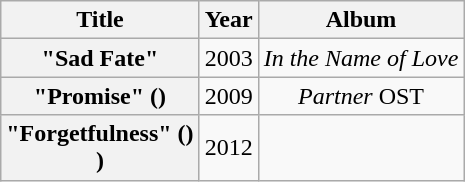<table class="wikitable plainrowheaders" style="text-align:center">
<tr>
<th scope="col">Title</th>
<th scope="col">Year</th>
<th scope="col">Album</th>
</tr>
<tr>
<th scope="row">"Sad Fate" </th>
<td>2003</td>
<td><em>In the Name of Love</em></td>
</tr>
<tr>
<th scope="row">"Promise" ()</th>
<td>2009</td>
<td><em>Partner</em> OST</td>
</tr>
<tr>
<th scope="row">"Forgetfulness" ()<br>)</th>
<td>2012</td>
<td></td>
</tr>
</table>
